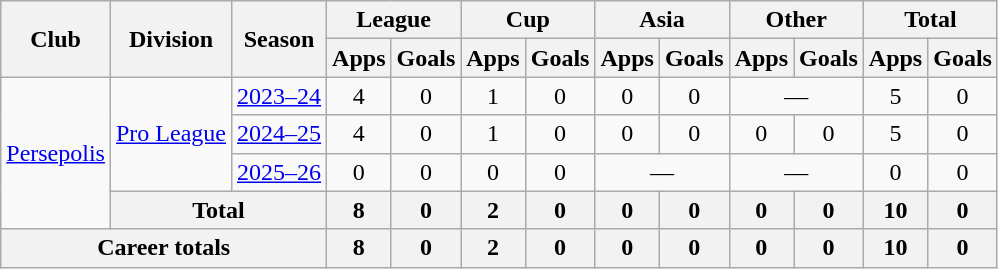<table class="wikitable" style="text-align: center;">
<tr>
<th rowspan="2">Club</th>
<th rowspan="2">Division</th>
<th rowspan="2">Season</th>
<th colspan="2">League</th>
<th colspan="2">Cup</th>
<th colspan="2">Asia</th>
<th colspan="2">Other</th>
<th colspan="2">Total</th>
</tr>
<tr>
<th>Apps</th>
<th>Goals</th>
<th>Apps</th>
<th>Goals</th>
<th>Apps</th>
<th>Goals</th>
<th>Apps</th>
<th>Goals</th>
<th>Apps</th>
<th>Goals</th>
</tr>
<tr>
<td rowspan="4"><a href='#'>Persepolis</a></td>
<td rowspan="3"><a href='#'>Pro League</a></td>
<td><a href='#'>2023–24</a></td>
<td>4</td>
<td>0</td>
<td>1</td>
<td>0</td>
<td>0</td>
<td>0</td>
<td colspan="2">—</td>
<td>5</td>
<td>0</td>
</tr>
<tr>
<td><a href='#'>2024–25</a></td>
<td>4</td>
<td>0</td>
<td>1</td>
<td>0</td>
<td>0</td>
<td>0</td>
<td>0</td>
<td>0</td>
<td>5</td>
<td>0</td>
</tr>
<tr>
<td><a href='#'>2025–26</a></td>
<td>0</td>
<td>0</td>
<td>0</td>
<td>0</td>
<td colspan="2">—</td>
<td colspan="2">—</td>
<td>0</td>
<td>0</td>
</tr>
<tr>
<th colspan="2">Total</th>
<th>8</th>
<th>0</th>
<th>2</th>
<th>0</th>
<th>0</th>
<th>0</th>
<th>0</th>
<th>0</th>
<th>10</th>
<th>0</th>
</tr>
<tr>
<th colspan="3">Career totals</th>
<th>8</th>
<th>0</th>
<th>2</th>
<th>0</th>
<th>0</th>
<th>0</th>
<th>0</th>
<th>0</th>
<th>10</th>
<th>0</th>
</tr>
</table>
